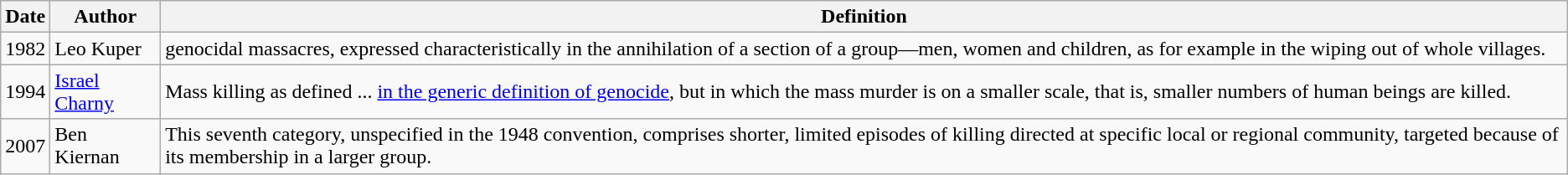<table class="wikitable">
<tr>
<th>Date</th>
<th>Author</th>
<th>Definition</th>
</tr>
<tr>
<td>1982</td>
<td>Leo Kuper</td>
<td>genocidal massacres, expressed characteristically in the annihilation of a section of a group—men, women and children, as for example in the wiping out of whole villages.</td>
</tr>
<tr>
<td>1994</td>
<td><a href='#'>Israel Charny</a></td>
<td>Mass killing as defined ... <a href='#'>in the generic definition of genocide</a>, but in which the mass murder is on a smaller scale, that is, smaller numbers of human beings are killed.</td>
</tr>
<tr>
<td>2007</td>
<td>Ben Kiernan</td>
<td>This seventh category, unspecified in the 1948 convention, comprises shorter, limited episodes of killing directed at specific local or regional community, targeted because of its membership in a larger group.</td>
</tr>
</table>
